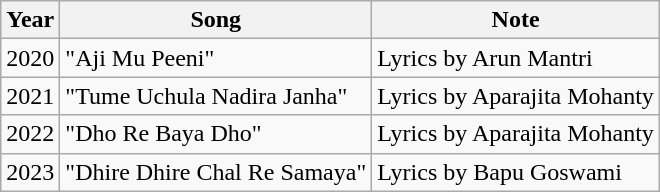<table class="wikitable">
<tr>
<th>Year</th>
<th>Song</th>
<th>Note</th>
</tr>
<tr>
<td>2020</td>
<td>"Aji Mu Peeni"</td>
<td>Lyrics by Arun Mantri</td>
</tr>
<tr>
<td>2021</td>
<td>"Tume Uchula Nadira Janha"</td>
<td>Lyrics by Aparajita Mohanty</td>
</tr>
<tr>
<td>2022</td>
<td>"Dho Re Baya Dho"</td>
<td>Lyrics by Aparajita Mohanty</td>
</tr>
<tr>
<td>2023</td>
<td>"Dhire Dhire Chal Re Samaya"</td>
<td>Lyrics by Bapu Goswami</td>
</tr>
</table>
